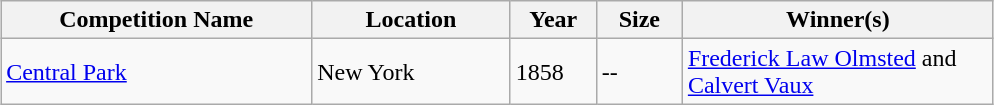<table class="wikitable" style="margin:1em auto;">
<tr>
<th width=200px>Competition Name</th>
<th width=125px>Location</th>
<th width=50px>Year</th>
<th width=50px>Size</th>
<th width=200px>Winner(s)</th>
</tr>
<tr>
<td><a href='#'>Central Park</a></td>
<td> New York</td>
<td>1858</td>
<td>--</td>
<td><a href='#'>Frederick Law Olmsted</a> and <a href='#'>Calvert Vaux</a></td>
</tr>
</table>
